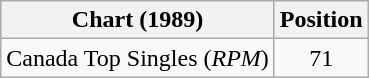<table class="wikitable">
<tr>
<th>Chart (1989)</th>
<th>Position</th>
</tr>
<tr>
<td>Canada Top Singles (<em>RPM</em>)</td>
<td align="center">71</td>
</tr>
</table>
